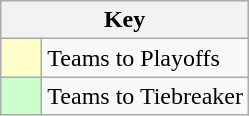<table class="wikitable" style="text-align: center;">
<tr>
<th colspan=2>Key</th>
</tr>
<tr>
<td style="background:#ffffcc; width:20px;"></td>
<td align=left>Teams to Playoffs</td>
</tr>
<tr>
<td style="background:#ccffcc; width:20px;"></td>
<td align=left>Teams to Tiebreaker</td>
</tr>
</table>
